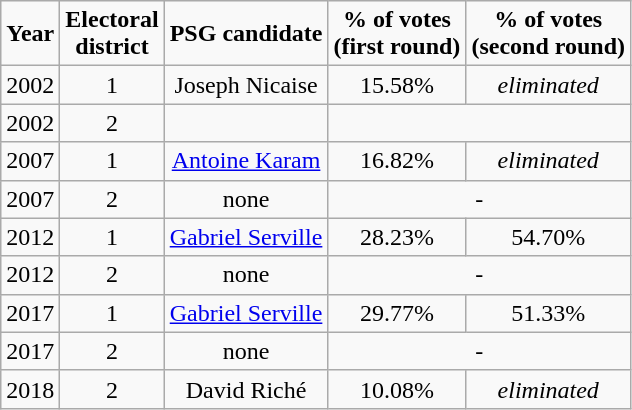<table class="wikitable" border="1">
<tr align="center">
<td><strong>Year</strong></td>
<td><strong>Electoral<br>district</strong></td>
<td><strong>PSG candidate</strong></td>
<td><strong>% of votes<br>(first round)</strong></td>
<td><strong>% of votes<br>(second round)</strong></td>
</tr>
<tr align="center">
<td>2002</td>
<td>1</td>
<td>Joseph Nicaise</td>
<td>15.58%</td>
<td><em>eliminated</em></td>
</tr>
<tr align="center">
<td>2002</td>
<td>2</td>
<td></td>
<td colspan="2"></td>
</tr>
<tr align="center">
<td>2007</td>
<td>1</td>
<td><a href='#'>Antoine Karam</a></td>
<td>16.82%</td>
<td><em>eliminated</em></td>
</tr>
<tr align="center">
<td>2007</td>
<td>2</td>
<td>none</td>
<td colspan="2">-</td>
</tr>
<tr align="center">
<td>2012</td>
<td>1</td>
<td><a href='#'>Gabriel Serville</a></td>
<td>28.23%</td>
<td>54.70%</td>
</tr>
<tr align="center">
<td>2012</td>
<td>2</td>
<td>none</td>
<td colspan="2" ->-</td>
</tr>
<tr align="center">
<td>2017</td>
<td>1</td>
<td><a href='#'>Gabriel Serville</a></td>
<td>29.77%</td>
<td>51.33%</td>
</tr>
<tr align="center">
<td>2017</td>
<td>2</td>
<td>none</td>
<td colspan="2">-</td>
</tr>
<tr align="center">
<td>2018</td>
<td>2 </td>
<td>David Riché</td>
<td>10.08%</td>
<td><em>eliminated</em></td>
</tr>
</table>
